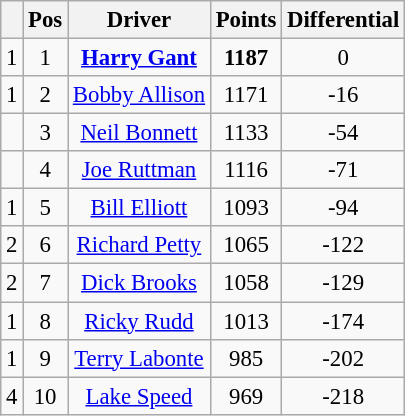<table class="wikitable" style="font-size: 95%;">
<tr>
<th></th>
<th>Pos</th>
<th>Driver</th>
<th>Points</th>
<th>Differential</th>
</tr>
<tr>
<td align="left"> 1</td>
<td style="text-align:center;">1</td>
<td style="text-align:center;"><strong><a href='#'>Harry Gant</a></strong></td>
<td style="text-align:center;"><strong>1187</strong></td>
<td style="text-align:center;">0</td>
</tr>
<tr>
<td align="left"> 1</td>
<td style="text-align:center;">2</td>
<td style="text-align:center;"><a href='#'>Bobby Allison</a></td>
<td style="text-align:center;">1171</td>
<td style="text-align:center;">-16</td>
</tr>
<tr>
<td align="left"></td>
<td style="text-align:center;">3</td>
<td style="text-align:center;"><a href='#'>Neil Bonnett</a></td>
<td style="text-align:center;">1133</td>
<td style="text-align:center;">-54</td>
</tr>
<tr>
<td align="left"></td>
<td style="text-align:center;">4</td>
<td style="text-align:center;"><a href='#'>Joe Ruttman</a></td>
<td style="text-align:center;">1116</td>
<td style="text-align:center;">-71</td>
</tr>
<tr>
<td align="left"> 1</td>
<td style="text-align:center;">5</td>
<td style="text-align:center;"><a href='#'>Bill Elliott</a></td>
<td style="text-align:center;">1093</td>
<td style="text-align:center;">-94</td>
</tr>
<tr>
<td align="left"> 2</td>
<td style="text-align:center;">6</td>
<td style="text-align:center;"><a href='#'>Richard Petty</a></td>
<td style="text-align:center;">1065</td>
<td style="text-align:center;">-122</td>
</tr>
<tr>
<td align="left"> 2</td>
<td style="text-align:center;">7</td>
<td style="text-align:center;"><a href='#'>Dick Brooks</a></td>
<td style="text-align:center;">1058</td>
<td style="text-align:center;">-129</td>
</tr>
<tr>
<td align="left"> 1</td>
<td style="text-align:center;">8</td>
<td style="text-align:center;"><a href='#'>Ricky Rudd</a></td>
<td style="text-align:center;">1013</td>
<td style="text-align:center;">-174</td>
</tr>
<tr>
<td align="left"> 1</td>
<td style="text-align:center;">9</td>
<td style="text-align:center;"><a href='#'>Terry Labonte</a></td>
<td style="text-align:center;">985</td>
<td style="text-align:center;">-202</td>
</tr>
<tr>
<td align="left"> 4</td>
<td style="text-align:center;">10</td>
<td style="text-align:center;"><a href='#'>Lake Speed</a></td>
<td style="text-align:center;">969</td>
<td style="text-align:center;">-218</td>
</tr>
</table>
